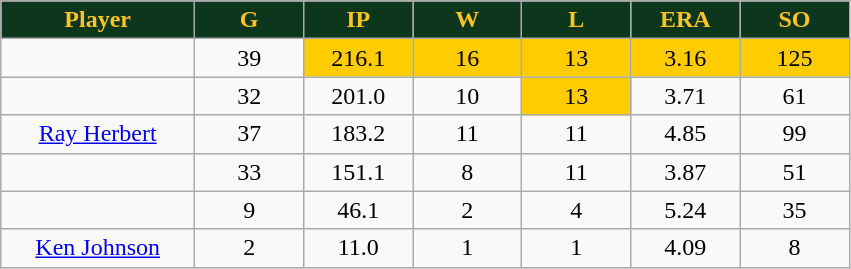<table class="wikitable sortable">
<tr>
<th style="background:#0C371D;color:#ffc322;" width="16%">Player</th>
<th style="background:#0C371D;color:#ffc322;" width="9%">G</th>
<th style="background:#0C371D;color:#ffc322;" width="9%">IP</th>
<th style="background:#0C371D;color:#ffc322;" width="9%">W</th>
<th style="background:#0C371D;color:#ffc322;" width="9%">L</th>
<th style="background:#0C371D;color:#ffc322;" width="9%">ERA</th>
<th style="background:#0C371D;color:#ffc322;" width="9%">SO</th>
</tr>
<tr align="center">
<td></td>
<td>39</td>
<td bgcolor="#FFCC00">216.1</td>
<td bgcolor="#FFCC00">16</td>
<td bgcolor="#FFCC00">13</td>
<td bgcolor="#FFCC00">3.16</td>
<td bgcolor="#FFCC00">125</td>
</tr>
<tr align="center">
<td></td>
<td>32</td>
<td>201.0</td>
<td>10</td>
<td bgcolor="#FFCC00">13</td>
<td>3.71</td>
<td>61</td>
</tr>
<tr align="center">
<td><a href='#'>Ray Herbert</a></td>
<td>37</td>
<td>183.2</td>
<td>11</td>
<td>11</td>
<td>4.85</td>
<td>99</td>
</tr>
<tr align=center>
<td></td>
<td>33</td>
<td>151.1</td>
<td>8</td>
<td>11</td>
<td>3.87</td>
<td>51</td>
</tr>
<tr align="center">
<td></td>
<td>9</td>
<td>46.1</td>
<td>2</td>
<td>4</td>
<td>5.24</td>
<td>35</td>
</tr>
<tr align="center">
<td><a href='#'>Ken Johnson</a></td>
<td>2</td>
<td>11.0</td>
<td>1</td>
<td>1</td>
<td>4.09</td>
<td>8</td>
</tr>
</table>
